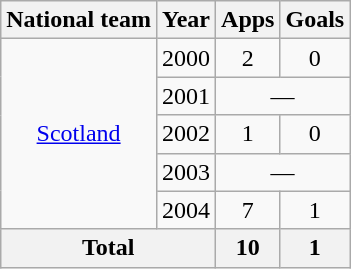<table class="wikitable" style="text-align:center">
<tr>
<th>National team</th>
<th>Year</th>
<th>Apps</th>
<th>Goals</th>
</tr>
<tr>
<td rowspan="5"><a href='#'>Scotland</a></td>
<td>2000</td>
<td>2</td>
<td>0</td>
</tr>
<tr>
<td>2001</td>
<td colspan="2">—</td>
</tr>
<tr>
<td>2002</td>
<td>1</td>
<td>0</td>
</tr>
<tr>
<td>2003</td>
<td colspan="2">—</td>
</tr>
<tr>
<td>2004</td>
<td>7</td>
<td>1</td>
</tr>
<tr>
<th colspan="2">Total</th>
<th>10</th>
<th>1</th>
</tr>
</table>
